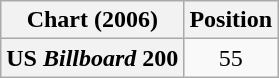<table class="wikitable plainrowheaders" style="text-align:center">
<tr>
<th scope="col">Chart (2006)</th>
<th scope="col">Position</th>
</tr>
<tr>
<th scope="row">US <em>Billboard</em> 200</th>
<td>55</td>
</tr>
</table>
